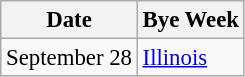<table class="wikitable" style="font-size:95%;">
<tr>
<th>Date</th>
<th>Bye Week</th>
</tr>
<tr>
<td>September 28</td>
<td><a href='#'>Illinois</a></td>
</tr>
</table>
